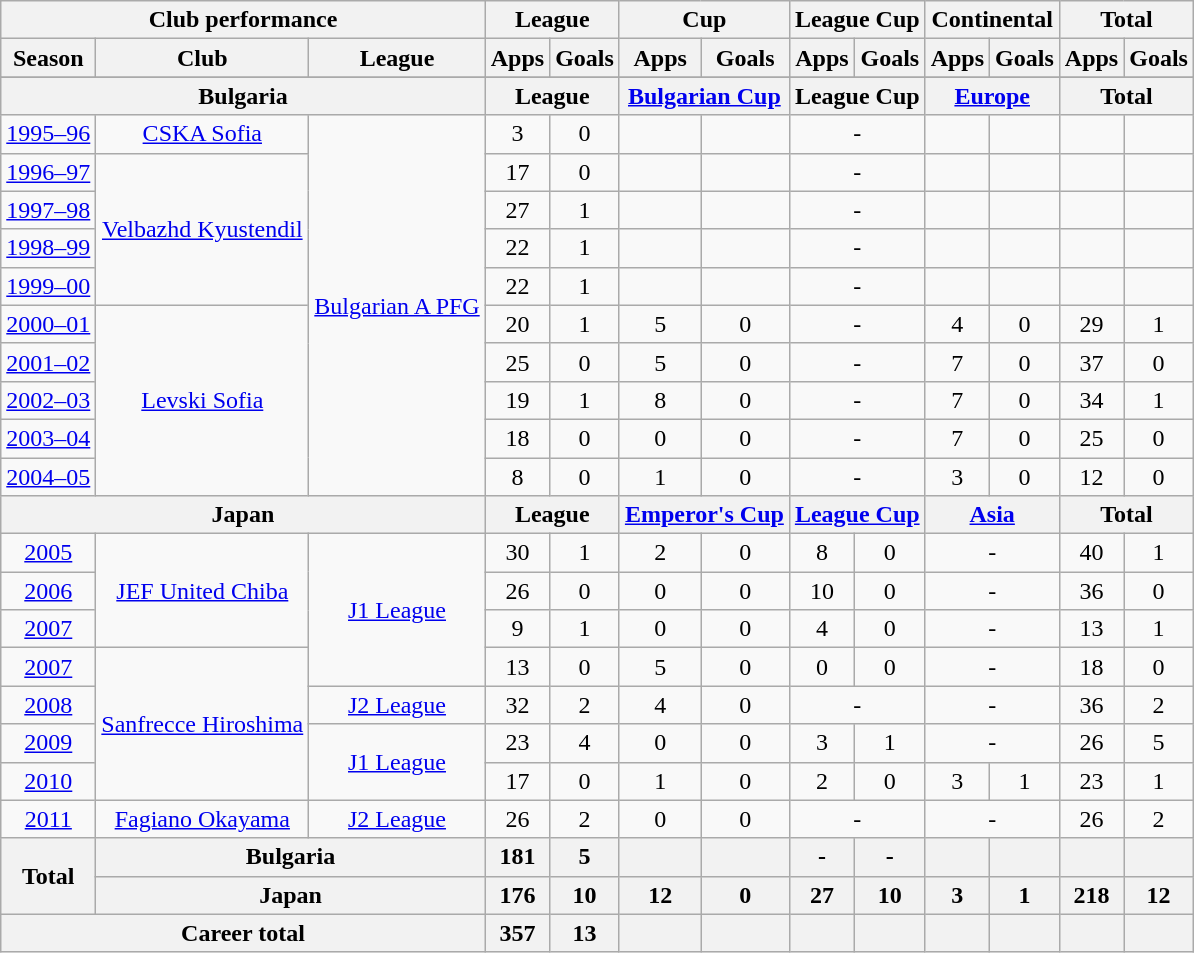<table class="wikitable" style="text-align:center">
<tr>
<th colspan=3>Club performance</th>
<th colspan=2>League</th>
<th colspan=2>Cup</th>
<th colspan=2>League Cup</th>
<th colspan=2>Continental</th>
<th colspan=2>Total</th>
</tr>
<tr>
<th>Season</th>
<th>Club</th>
<th>League</th>
<th>Apps</th>
<th>Goals</th>
<th>Apps</th>
<th>Goals</th>
<th>Apps</th>
<th>Goals</th>
<th>Apps</th>
<th>Goals</th>
<th>Apps</th>
<th>Goals</th>
</tr>
<tr>
</tr>
<tr>
<th colspan=3>Bulgaria</th>
<th colspan=2>League</th>
<th colspan=2><a href='#'>Bulgarian Cup</a></th>
<th colspan=2>League Cup</th>
<th colspan=2><a href='#'>Europe</a></th>
<th colspan=2>Total</th>
</tr>
<tr>
<td><a href='#'>1995–96</a></td>
<td><a href='#'>CSKA Sofia</a></td>
<td rowspan="10"><a href='#'>Bulgarian A PFG</a></td>
<td>3</td>
<td>0</td>
<td></td>
<td></td>
<td colspan="2">-</td>
<td></td>
<td></td>
<td></td>
<td></td>
</tr>
<tr>
<td><a href='#'>1996–97</a></td>
<td rowspan="4"><a href='#'>Velbazhd Kyustendil</a></td>
<td>17</td>
<td>0</td>
<td></td>
<td></td>
<td colspan="2">-</td>
<td></td>
<td></td>
<td></td>
<td></td>
</tr>
<tr>
<td><a href='#'>1997–98</a></td>
<td>27</td>
<td>1</td>
<td></td>
<td></td>
<td colspan="2">-</td>
<td></td>
<td></td>
<td></td>
<td></td>
</tr>
<tr>
<td><a href='#'>1998–99</a></td>
<td>22</td>
<td>1</td>
<td></td>
<td></td>
<td colspan="2">-</td>
<td></td>
<td></td>
<td></td>
<td></td>
</tr>
<tr>
<td><a href='#'>1999–00</a></td>
<td>22</td>
<td>1</td>
<td></td>
<td></td>
<td colspan="2">-</td>
<td></td>
<td></td>
<td></td>
<td></td>
</tr>
<tr>
<td><a href='#'>2000–01</a></td>
<td rowspan="5"><a href='#'>Levski Sofia</a></td>
<td>20</td>
<td>1</td>
<td>5</td>
<td>0</td>
<td colspan="2">-</td>
<td>4</td>
<td>0</td>
<td>29</td>
<td>1</td>
</tr>
<tr>
<td><a href='#'>2001–02</a></td>
<td>25</td>
<td>0</td>
<td>5</td>
<td>0</td>
<td colspan="2">-</td>
<td>7</td>
<td>0</td>
<td>37</td>
<td>0</td>
</tr>
<tr>
<td><a href='#'>2002–03</a></td>
<td>19</td>
<td>1</td>
<td>8</td>
<td>0</td>
<td colspan="2">-</td>
<td>7</td>
<td>0</td>
<td>34</td>
<td>1</td>
</tr>
<tr>
<td><a href='#'>2003–04</a></td>
<td>18</td>
<td>0</td>
<td>0</td>
<td>0</td>
<td colspan="2">-</td>
<td>7</td>
<td>0</td>
<td>25</td>
<td>0</td>
</tr>
<tr>
<td><a href='#'>2004–05</a></td>
<td>8</td>
<td>0</td>
<td>1</td>
<td>0</td>
<td colspan="2">-</td>
<td>3</td>
<td>0</td>
<td>12</td>
<td>0</td>
</tr>
<tr>
<th colspan=3>Japan</th>
<th colspan=2>League</th>
<th colspan=2><a href='#'>Emperor's Cup</a></th>
<th colspan=2><a href='#'>League Cup</a></th>
<th colspan=2><a href='#'>Asia</a></th>
<th colspan=2>Total</th>
</tr>
<tr>
<td><a href='#'>2005</a></td>
<td rowspan="3"><a href='#'>JEF United Chiba</a></td>
<td rowspan="4"><a href='#'>J1 League</a></td>
<td>30</td>
<td>1</td>
<td>2</td>
<td>0</td>
<td>8</td>
<td>0</td>
<td colspan="2">-</td>
<td>40</td>
<td>1</td>
</tr>
<tr>
<td><a href='#'>2006</a></td>
<td>26</td>
<td>0</td>
<td>0</td>
<td>0</td>
<td>10</td>
<td>0</td>
<td colspan="2">-</td>
<td>36</td>
<td>0</td>
</tr>
<tr>
<td><a href='#'>2007</a></td>
<td>9</td>
<td>1</td>
<td>0</td>
<td>0</td>
<td>4</td>
<td>0</td>
<td colspan="2">-</td>
<td>13</td>
<td>1</td>
</tr>
<tr>
<td><a href='#'>2007</a></td>
<td rowspan="4"><a href='#'>Sanfrecce Hiroshima</a></td>
<td>13</td>
<td>0</td>
<td>5</td>
<td>0</td>
<td>0</td>
<td>0</td>
<td colspan="2">-</td>
<td>18</td>
<td>0</td>
</tr>
<tr>
<td><a href='#'>2008</a></td>
<td><a href='#'>J2 League</a></td>
<td>32</td>
<td>2</td>
<td>4</td>
<td>0</td>
<td colspan="2">-</td>
<td colspan="2">-</td>
<td>36</td>
<td>2</td>
</tr>
<tr>
<td><a href='#'>2009</a></td>
<td rowspan="2"><a href='#'>J1 League</a></td>
<td>23</td>
<td>4</td>
<td>0</td>
<td>0</td>
<td>3</td>
<td>1</td>
<td colspan="2">-</td>
<td>26</td>
<td>5</td>
</tr>
<tr>
<td><a href='#'>2010</a></td>
<td>17</td>
<td>0</td>
<td>1</td>
<td>0</td>
<td>2</td>
<td>0</td>
<td>3</td>
<td>1</td>
<td>23</td>
<td>1</td>
</tr>
<tr>
<td><a href='#'>2011</a></td>
<td><a href='#'>Fagiano Okayama</a></td>
<td><a href='#'>J2 League</a></td>
<td>26</td>
<td>2</td>
<td>0</td>
<td>0</td>
<td colspan="2">-</td>
<td colspan="2">-</td>
<td>26</td>
<td>2</td>
</tr>
<tr>
<th rowspan=2>Total</th>
<th colspan=2>Bulgaria</th>
<th>181</th>
<th>5</th>
<th></th>
<th></th>
<th>-</th>
<th>-</th>
<th></th>
<th></th>
<th></th>
<th></th>
</tr>
<tr>
<th colspan=2>Japan</th>
<th>176</th>
<th>10</th>
<th>12</th>
<th>0</th>
<th>27</th>
<th>10</th>
<th>3</th>
<th>1</th>
<th>218</th>
<th>12</th>
</tr>
<tr>
<th colspan=3>Career total</th>
<th>357</th>
<th>13</th>
<th></th>
<th></th>
<th></th>
<th></th>
<th></th>
<th></th>
<th></th>
<th></th>
</tr>
</table>
